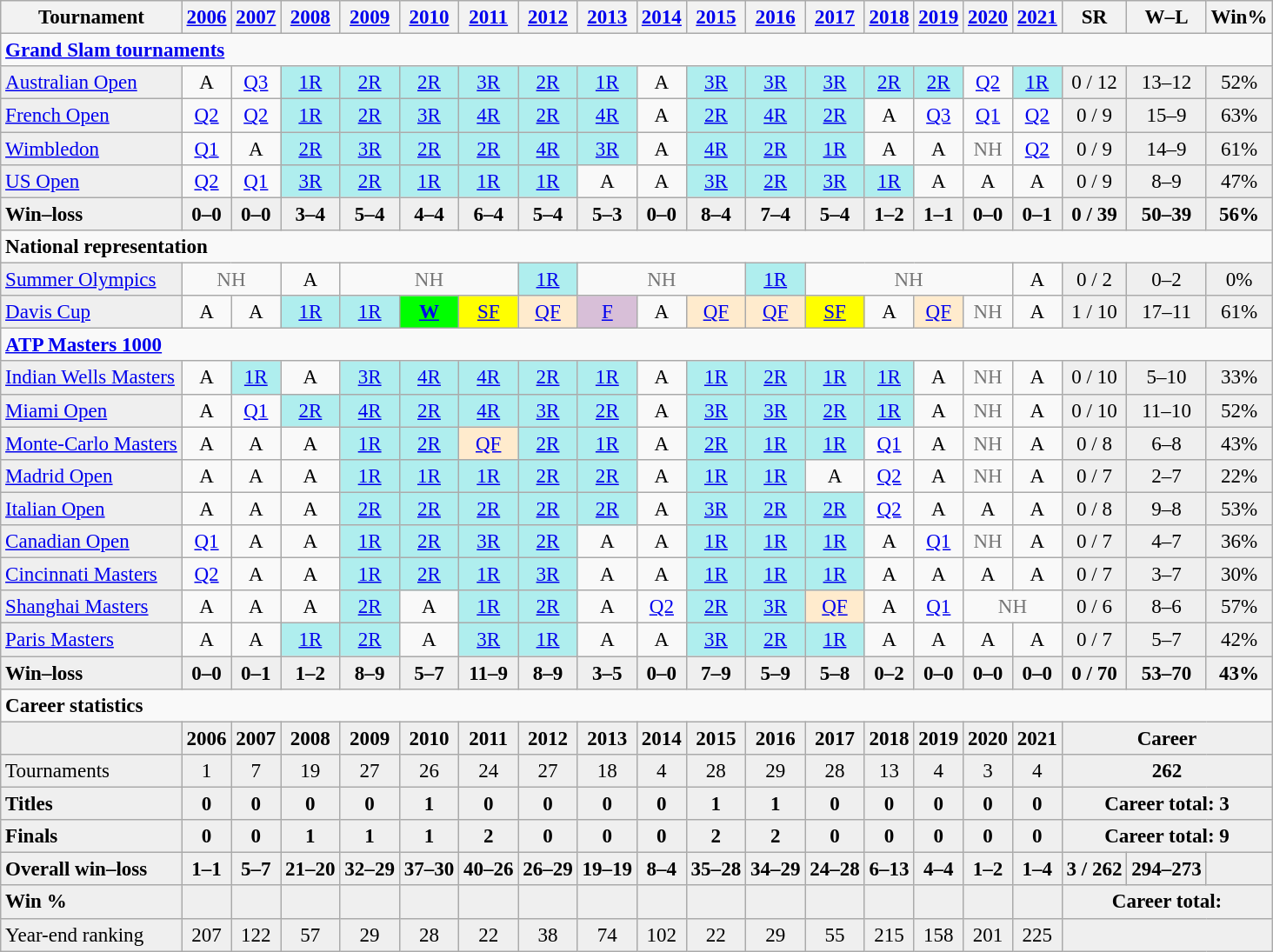<table class=wikitable style=text-align:center;font-size:96%>
<tr>
<th>Tournament</th>
<th><a href='#'>2006</a></th>
<th><a href='#'>2007</a></th>
<th><a href='#'>2008</a></th>
<th><a href='#'>2009</a></th>
<th><a href='#'>2010</a></th>
<th><a href='#'>2011</a></th>
<th><a href='#'>2012</a></th>
<th><a href='#'>2013</a></th>
<th><a href='#'>2014</a></th>
<th><a href='#'>2015</a></th>
<th><a href='#'>2016</a></th>
<th><a href='#'>2017</a></th>
<th><a href='#'>2018</a></th>
<th><a href='#'>2019</a></th>
<th><a href='#'>2020</a></th>
<th><a href='#'>2021</a></th>
<th>SR</th>
<th>W–L</th>
<th>Win%</th>
</tr>
<tr>
<td colspan=20 align=left><strong><a href='#'>Grand Slam tournaments</a></strong></td>
</tr>
<tr>
<td bgcolor=efefef align=left><a href='#'>Australian Open</a></td>
<td>A</td>
<td><a href='#'>Q3</a></td>
<td bgcolor=afeeee><a href='#'>1R</a></td>
<td bgcolor=afeeee><a href='#'>2R</a></td>
<td bgcolor=afeeee><a href='#'>2R</a></td>
<td bgcolor=afeeee><a href='#'>3R</a></td>
<td bgcolor=afeeee><a href='#'>2R</a></td>
<td bgcolor=afeeee><a href='#'>1R</a></td>
<td>A</td>
<td bgcolor=afeeee><a href='#'>3R</a></td>
<td bgcolor=afeeee><a href='#'>3R</a></td>
<td bgcolor=afeeee><a href='#'>3R</a></td>
<td bgcolor=afeeee><a href='#'>2R</a></td>
<td bgcolor=afeeee><a href='#'>2R</a></td>
<td><a href='#'>Q2</a></td>
<td bgcolor=afeeee><a href='#'>1R</a></td>
<td bgcolor=efefef>0 / 12</td>
<td bgcolor=efefef>13–12</td>
<td bgcolor=efefef>52%</td>
</tr>
<tr>
<td bgcolor=efefef align=left><a href='#'>French Open</a></td>
<td><a href='#'>Q2</a></td>
<td><a href='#'>Q2</a></td>
<td bgcolor=afeeee><a href='#'>1R</a></td>
<td bgcolor=afeeee><a href='#'>2R</a></td>
<td bgcolor=afeeee><a href='#'>3R</a></td>
<td bgcolor=afeeee><a href='#'>4R</a></td>
<td bgcolor=afeeee><a href='#'>2R</a></td>
<td bgcolor=afeeee><a href='#'>4R</a></td>
<td>A</td>
<td bgcolor=afeeee><a href='#'>2R</a></td>
<td bgcolor=afeeee><a href='#'>4R</a></td>
<td bgcolor=afeeee><a href='#'>2R</a></td>
<td>A</td>
<td><a href='#'>Q3</a></td>
<td><a href='#'>Q1</a></td>
<td><a href='#'>Q2</a></td>
<td bgcolor=efefef>0 / 9</td>
<td bgcolor=efefef>15–9</td>
<td bgcolor=efefef>63%</td>
</tr>
<tr>
<td bgcolor=efefef align=left><a href='#'>Wimbledon</a></td>
<td><a href='#'>Q1</a></td>
<td>A</td>
<td bgcolor=afeeee><a href='#'>2R</a></td>
<td bgcolor=afeeee><a href='#'>3R</a></td>
<td bgcolor=afeeee><a href='#'>2R</a></td>
<td bgcolor=afeeee><a href='#'>2R</a></td>
<td bgcolor=afeeee><a href='#'>4R</a></td>
<td bgcolor=afeeee><a href='#'>3R</a></td>
<td>A</td>
<td bgcolor=afeeee><a href='#'>4R</a></td>
<td bgcolor=afeeee><a href='#'>2R</a></td>
<td bgcolor=afeeee><a href='#'>1R</a></td>
<td>A</td>
<td>A</td>
<td style=color:#767676>NH</td>
<td><a href='#'>Q2</a></td>
<td bgcolor=efefef>0 / 9</td>
<td bgcolor=efefef>14–9</td>
<td bgcolor=efefef>61%</td>
</tr>
<tr>
<td bgcolor=efefef align=left><a href='#'>US Open</a></td>
<td><a href='#'>Q2</a></td>
<td><a href='#'>Q1</a></td>
<td bgcolor=afeeee><a href='#'>3R</a></td>
<td bgcolor=afeeee><a href='#'>2R</a></td>
<td bgcolor=afeeee><a href='#'>1R</a></td>
<td bgcolor=afeeee><a href='#'>1R</a></td>
<td bgcolor=afeeee><a href='#'>1R</a></td>
<td>A</td>
<td>A</td>
<td bgcolor=afeeee><a href='#'>3R</a></td>
<td bgcolor=afeeee><a href='#'>2R</a></td>
<td bgcolor=afeeee><a href='#'>3R</a></td>
<td bgcolor=afeeee><a href='#'>1R</a></td>
<td>A</td>
<td>A</td>
<td>A</td>
<td bgcolor=efefef>0 / 9</td>
<td bgcolor=efefef>8–9</td>
<td bgcolor=efefef>47%</td>
</tr>
<tr style=font-weight:bold;background:#efefef>
<td style=text-align:left>Win–loss</td>
<td>0–0</td>
<td>0–0</td>
<td>3–4</td>
<td>5–4</td>
<td>4–4</td>
<td>6–4</td>
<td>5–4</td>
<td>5–3</td>
<td>0–0</td>
<td>8–4</td>
<td>7–4</td>
<td>5–4</td>
<td>1–2</td>
<td>1–1</td>
<td>0–0</td>
<td>0–1</td>
<td>0 / 39</td>
<td>50–39</td>
<td>56%</td>
</tr>
<tr>
<td colspan=20 align=left><strong>National representation</strong></td>
</tr>
<tr>
<td bgcolor=efefef align=left><a href='#'>Summer Olympics</a></td>
<td colspan=2 style=color:#767676>NH</td>
<td>A</td>
<td colspan=3 style=color:#767676>NH</td>
<td bgcolor=afeeee><a href='#'>1R</a></td>
<td colspan=3 style=color:#767676>NH</td>
<td bgcolor=afeeee><a href='#'>1R</a></td>
<td colspan=4 style=color:#767676>NH</td>
<td>A</td>
<td bgcolor=efefef>0 / 2</td>
<td bgcolor=efefef>0–2</td>
<td bgcolor=efefef>0%</td>
</tr>
<tr>
<td bgcolor=efefef align=left><a href='#'>Davis Cup</a></td>
<td>A</td>
<td>A</td>
<td bgcolor=afeeee><a href='#'>1R</a></td>
<td bgcolor=afeeee><a href='#'>1R</a></td>
<td bgcolor=lime><a href='#'><strong>W</strong></a></td>
<td bgcolor=yellow><a href='#'>SF</a></td>
<td bgcolor=ffebcd><a href='#'>QF</a></td>
<td bgcolor=thistle><a href='#'>F</a></td>
<td>A</td>
<td bgcolor=ffebcd><a href='#'>QF</a></td>
<td bgcolor=ffebcd><a href='#'>QF</a></td>
<td bgcolor=yellow><a href='#'>SF</a></td>
<td>A</td>
<td bgcolor=ffebcd><a href='#'>QF</a></td>
<td style=color:#767676>NH</td>
<td>A</td>
<td bgcolor=efefef>1 / 10</td>
<td bgcolor=efefef>17–11</td>
<td bgcolor=efefef>61%</td>
</tr>
<tr>
<td colspan=20 align=left><strong><a href='#'>ATP Masters 1000</a></strong></td>
</tr>
<tr>
<td bgcolor=efefef align=left><a href='#'>Indian Wells Masters</a></td>
<td>A</td>
<td bgcolor=afeeee><a href='#'>1R</a></td>
<td>A</td>
<td bgcolor=afeeee><a href='#'>3R</a></td>
<td bgcolor=afeeee><a href='#'>4R</a></td>
<td bgcolor=afeeee><a href='#'>4R</a></td>
<td bgcolor=afeeee><a href='#'>2R</a></td>
<td bgcolor=afeeee><a href='#'>1R</a></td>
<td>A</td>
<td bgcolor=afeeee><a href='#'>1R</a></td>
<td bgcolor=afeeee><a href='#'>2R</a></td>
<td bgcolor=afeeee><a href='#'>1R</a></td>
<td bgcolor=afeeee><a href='#'>1R</a></td>
<td>A</td>
<td style=color:#767676>NH</td>
<td>A</td>
<td bgcolor=efefef>0 / 10</td>
<td bgcolor=efefef>5–10</td>
<td bgcolor=efefef>33%</td>
</tr>
<tr>
<td bgcolor=efefef align=left><a href='#'>Miami Open</a></td>
<td>A</td>
<td><a href='#'>Q1</a></td>
<td bgcolor=afeeee><a href='#'>2R</a></td>
<td bgcolor=afeeee><a href='#'>4R</a></td>
<td bgcolor=afeeee><a href='#'>2R</a></td>
<td bgcolor=afeeee><a href='#'>4R</a></td>
<td bgcolor=afeeee><a href='#'>3R</a></td>
<td bgcolor=afeeee><a href='#'>2R</a></td>
<td>A</td>
<td bgcolor=afeeee><a href='#'>3R</a></td>
<td bgcolor=afeeee><a href='#'>3R</a></td>
<td bgcolor=afeeee><a href='#'>2R</a></td>
<td bgcolor=afeeee><a href='#'>1R</a></td>
<td>A</td>
<td style=color:#767676>NH</td>
<td>A</td>
<td bgcolor=efefef>0 / 10</td>
<td bgcolor=efefef>11–10</td>
<td bgcolor=efefef>52%</td>
</tr>
<tr>
<td bgcolor=efefef align=left><a href='#'>Monte-Carlo Masters</a></td>
<td>A</td>
<td>A</td>
<td>A</td>
<td bgcolor=afeeee><a href='#'>1R</a></td>
<td bgcolor=afeeee><a href='#'>2R</a></td>
<td bgcolor=ffebcd><a href='#'>QF</a></td>
<td bgcolor=afeeee><a href='#'>2R</a></td>
<td bgcolor=afeeee><a href='#'>1R</a></td>
<td>A</td>
<td bgcolor=afeeee><a href='#'>2R</a></td>
<td bgcolor=afeeee><a href='#'>1R</a></td>
<td bgcolor=afeeee><a href='#'>1R</a></td>
<td><a href='#'>Q1</a></td>
<td>A</td>
<td style=color:#767676>NH</td>
<td>A</td>
<td bgcolor=efefef>0 / 8</td>
<td bgcolor=efefef>6–8</td>
<td bgcolor=efefef>43%</td>
</tr>
<tr>
<td bgcolor=efefef align=left><a href='#'>Madrid Open</a></td>
<td>A</td>
<td>A</td>
<td>A</td>
<td bgcolor=afeeee><a href='#'>1R</a></td>
<td bgcolor=afeeee><a href='#'>1R</a></td>
<td bgcolor=afeeee><a href='#'>1R</a></td>
<td bgcolor=afeeee><a href='#'>2R</a></td>
<td bgcolor=afeeee><a href='#'>2R</a></td>
<td>A</td>
<td bgcolor=afeeee><a href='#'>1R</a></td>
<td bgcolor=afeeee><a href='#'>1R</a></td>
<td>A</td>
<td><a href='#'>Q2</a></td>
<td>A</td>
<td style=color:#767676>NH</td>
<td>A</td>
<td bgcolor=efefef>0 / 7</td>
<td bgcolor=efefef>2–7</td>
<td bgcolor=efefef>22%</td>
</tr>
<tr>
<td bgcolor=efefef align=left><a href='#'>Italian Open</a></td>
<td>A</td>
<td>A</td>
<td>A</td>
<td bgcolor=afeeee><a href='#'>2R</a></td>
<td bgcolor=afeeee><a href='#'>2R</a></td>
<td bgcolor=afeeee><a href='#'>2R</a></td>
<td bgcolor=afeeee><a href='#'>2R</a></td>
<td bgcolor=afeeee><a href='#'>2R</a></td>
<td>A</td>
<td bgcolor=afeeee><a href='#'>3R</a></td>
<td bgcolor=afeeee><a href='#'>2R</a></td>
<td bgcolor=afeeee><a href='#'>2R</a></td>
<td><a href='#'>Q2</a></td>
<td>A</td>
<td>A</td>
<td>A</td>
<td bgcolor=efefef>0 / 8</td>
<td bgcolor=efefef>9–8</td>
<td bgcolor=efefef>53%</td>
</tr>
<tr>
<td bgcolor=efefef align=left><a href='#'>Canadian Open</a></td>
<td><a href='#'>Q1</a></td>
<td>A</td>
<td>A</td>
<td bgcolor=afeeee><a href='#'>1R</a></td>
<td bgcolor=afeeee><a href='#'>2R</a></td>
<td bgcolor=afeeee><a href='#'>3R</a></td>
<td bgcolor=afeeee><a href='#'>2R</a></td>
<td>A</td>
<td>A</td>
<td bgcolor=afeeee><a href='#'>1R</a></td>
<td bgcolor=afeeee><a href='#'>1R</a></td>
<td bgcolor=afeeee><a href='#'>1R</a></td>
<td>A</td>
<td><a href='#'>Q1</a></td>
<td style=color:#767676>NH</td>
<td>A</td>
<td bgcolor=efefef>0 / 7</td>
<td bgcolor=efefef>4–7</td>
<td bgcolor=efefef>36%</td>
</tr>
<tr>
<td bgcolor=efefef align=left><a href='#'>Cincinnati Masters</a></td>
<td><a href='#'>Q2</a></td>
<td>A</td>
<td>A</td>
<td bgcolor=afeeee><a href='#'>1R</a></td>
<td bgcolor=afeeee><a href='#'>2R</a></td>
<td bgcolor=afeeee><a href='#'>1R</a></td>
<td bgcolor=afeeee><a href='#'>3R</a></td>
<td>A</td>
<td>A</td>
<td bgcolor=afeeee><a href='#'>1R</a></td>
<td bgcolor=afeeee><a href='#'>1R</a></td>
<td bgcolor=afeeee><a href='#'>1R</a></td>
<td>A</td>
<td>A</td>
<td>A</td>
<td>A</td>
<td bgcolor=efefef>0 / 7</td>
<td bgcolor=efefef>3–7</td>
<td bgcolor=efefef>30%</td>
</tr>
<tr>
<td bgcolor=efefef align=left><a href='#'>Shanghai Masters</a></td>
<td>A</td>
<td>A</td>
<td>A</td>
<td bgcolor=afeeee><a href='#'>2R</a></td>
<td>A</td>
<td bgcolor=afeeee><a href='#'>1R</a></td>
<td bgcolor=afeeee><a href='#'>2R</a></td>
<td>A</td>
<td><a href='#'>Q2</a></td>
<td bgcolor=afeeee><a href='#'>2R</a></td>
<td bgcolor=afeeee><a href='#'>3R</a></td>
<td bgcolor=ffebcd><a href='#'>QF</a></td>
<td>A</td>
<td><a href='#'>Q1</a></td>
<td colspan=2 style=color:#767676>NH</td>
<td bgcolor=efefef>0 / 6</td>
<td bgcolor=efefef>8–6</td>
<td bgcolor=efefef>57%</td>
</tr>
<tr>
<td bgcolor=efefef align=left><a href='#'>Paris Masters</a></td>
<td>A</td>
<td>A</td>
<td bgcolor=afeeee><a href='#'>1R</a></td>
<td bgcolor=afeeee><a href='#'>2R</a></td>
<td>A</td>
<td bgcolor=afeeee><a href='#'>3R</a></td>
<td bgcolor=afeeee><a href='#'>1R</a></td>
<td>A</td>
<td>A</td>
<td bgcolor=afeeee><a href='#'>3R</a></td>
<td bgcolor=afeeee><a href='#'>2R</a></td>
<td bgcolor=afeeee><a href='#'>1R</a></td>
<td>A</td>
<td>A</td>
<td>A</td>
<td>A</td>
<td bgcolor=efefef>0 / 7</td>
<td bgcolor=efefef>5–7</td>
<td bgcolor=efefef>42%</td>
</tr>
<tr style=font-weight:bold;background:#efefef>
<td style=text-align:left>Win–loss</td>
<td>0–0</td>
<td>0–1</td>
<td>1–2</td>
<td>8–9</td>
<td>5–7</td>
<td>11–9</td>
<td>8–9</td>
<td>3–5</td>
<td>0–0</td>
<td>7–9</td>
<td>5–9</td>
<td>5–8</td>
<td>0–2</td>
<td>0–0</td>
<td>0–0</td>
<td>0–0</td>
<td>0 / 70</td>
<td>53–70</td>
<td>43%</td>
</tr>
<tr>
<td colspan=20 style=text-align:left><strong>Career statistics</strong></td>
</tr>
<tr style=font-weight:bold;background:#efefef>
<td></td>
<td>2006</td>
<td>2007</td>
<td>2008</td>
<td>2009</td>
<td>2010</td>
<td>2011</td>
<td>2012</td>
<td>2013</td>
<td>2014</td>
<td>2015</td>
<td>2016</td>
<td>2017</td>
<td>2018</td>
<td>2019</td>
<td>2020</td>
<td>2021</td>
<td colspan="3">Career</td>
</tr>
<tr bgcolor=efefef>
<td align=left>Tournaments</td>
<td>1</td>
<td>7</td>
<td>19</td>
<td>27</td>
<td>26</td>
<td>24</td>
<td>27</td>
<td>18</td>
<td>4</td>
<td>28</td>
<td>29</td>
<td>28</td>
<td>13</td>
<td>4</td>
<td>3</td>
<td>4</td>
<td colspan=3><strong>262</strong></td>
</tr>
<tr style=font-weight:bold;background:#efefef>
<td style=text-align:left>Titles</td>
<td>0</td>
<td>0</td>
<td>0</td>
<td>0</td>
<td>1</td>
<td>0</td>
<td>0</td>
<td>0</td>
<td>0</td>
<td>1</td>
<td>1</td>
<td>0</td>
<td>0</td>
<td>0</td>
<td>0</td>
<td>0</td>
<td colspan=3>Career total: 3</td>
</tr>
<tr style=font-weight:bold;background:#efefef>
<td style=text-align:left>Finals</td>
<td>0</td>
<td>0</td>
<td>1</td>
<td>1</td>
<td>1</td>
<td>2</td>
<td>0</td>
<td>0</td>
<td>0</td>
<td>2</td>
<td>2</td>
<td>0</td>
<td>0</td>
<td>0</td>
<td>0</td>
<td>0</td>
<td colspan=3>Career total: 9</td>
</tr>
<tr style=font-weight:bold;background:#efefef>
<td style=text-align:left>Overall win–loss</td>
<td>1–1</td>
<td>5–7</td>
<td>21–20</td>
<td>32–29</td>
<td>37–30</td>
<td>40–26</td>
<td>26–29</td>
<td>19–19</td>
<td>8–4</td>
<td>35–28</td>
<td>34–29</td>
<td>24–28</td>
<td>6–13</td>
<td>4–4</td>
<td>1–2</td>
<td>1–4</td>
<td>3 / 262</td>
<td>294–273</td>
<td></td>
</tr>
<tr style=font-weight:bold;background:#efefef>
<td style=text-align:left>Win %</td>
<td></td>
<td></td>
<td></td>
<td></td>
<td></td>
<td></td>
<td></td>
<td></td>
<td></td>
<td></td>
<td></td>
<td></td>
<td></td>
<td></td>
<td></td>
<td></td>
<td colspan=3>Career total: </td>
</tr>
<tr bgcolor=efefef>
<td align=left>Year-end ranking</td>
<td>207</td>
<td>122</td>
<td>57</td>
<td>29</td>
<td>28</td>
<td>22</td>
<td>38</td>
<td>74</td>
<td>102</td>
<td>22</td>
<td>29</td>
<td>55</td>
<td>215</td>
<td>158</td>
<td>201</td>
<td>225</td>
<td colspan=3></td>
</tr>
</table>
